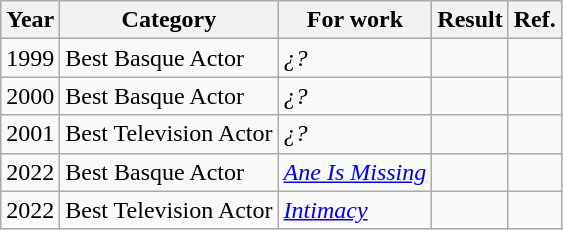<table class="wikitable sortable">
<tr>
<th>Year</th>
<th>Category</th>
<th>For work</th>
<th>Result</th>
<th>Ref.</th>
</tr>
<tr>
<td>1999</td>
<td>Best Basque Actor</td>
<td><em>¿?</em></td>
<td></td>
<td></td>
</tr>
<tr>
<td>2000</td>
<td>Best Basque Actor</td>
<td><em>¿?</em></td>
<td></td>
<td></td>
</tr>
<tr>
<td>2001</td>
<td>Best Television Actor</td>
<td><em>¿?</em></td>
<td></td>
<td></td>
</tr>
<tr>
<td>2022</td>
<td>Best Basque Actor</td>
<td><em><a href='#'>Ane Is Missing</a></em></td>
<td></td>
<td></td>
</tr>
<tr>
<td>2022</td>
<td>Best Television Actor</td>
<td><em><a href='#'>Intimacy</a></em></td>
<td></td>
<td></td>
</tr>
</table>
